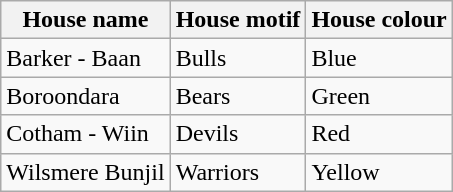<table class="wikitable">
<tr>
<th>House name</th>
<th>House motif</th>
<th>House colour</th>
</tr>
<tr>
<td>Barker - Baan</td>
<td>Bulls</td>
<td>Blue</td>
</tr>
<tr>
<td>Boroondara</td>
<td>Bears</td>
<td>Green</td>
</tr>
<tr>
<td>Cotham - Wiin</td>
<td>Devils</td>
<td>Red</td>
</tr>
<tr>
<td>Wilsmere Bunjil</td>
<td>Warriors</td>
<td>Yellow</td>
</tr>
</table>
